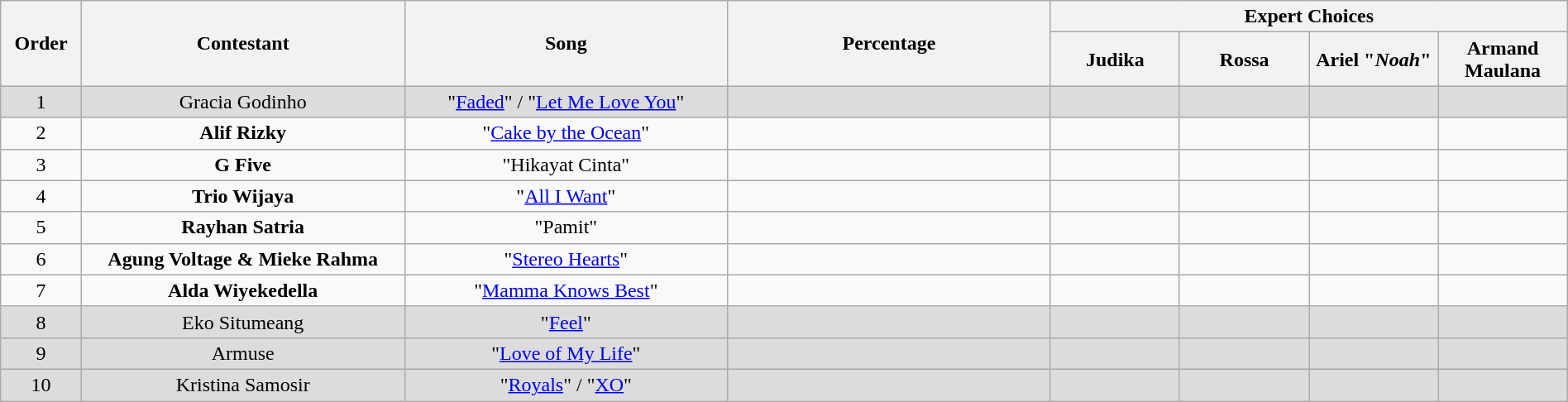<table class="wikitable" style="text-align:center; width:100%;">
<tr>
<th scope="col" rowspan="2" style="width:05%;">Order</th>
<th scope="col" rowspan="2" style="width:20%;">Contestant</th>
<th scope="col" rowspan="2" style="width:20%;">Song</th>
<th scope="col" rowspan="2" style="width:20%;">Percentage</th>
<th scope="col" colspan="4" style="width:32%;">Expert Choices</th>
</tr>
<tr>
<th style="width:08%;">Judika</th>
<th style="width:08%;">Rossa</th>
<th style="width:08%;">Ariel "<em>Noah</em>"</th>
<th style="width:08%;">Armand Maulana</th>
</tr>
<tr style="background:#DCDCDC;">
<td>1</td>
<td>Gracia Godinho</td>
<td>"<a href='#'>Faded</a>" / "<a href='#'>Let Me Love You</a>"</td>
<td></td>
<td></td>
<td></td>
<td></td>
<td></td>
</tr>
<tr>
<td>2</td>
<td><strong>Alif Rizky</strong></td>
<td>"<a href='#'>Cake by the Ocean</a>"</td>
<td></td>
<td></td>
<td></td>
<td></td>
<td></td>
</tr>
<tr>
<td>3</td>
<td><strong>G Five</strong></td>
<td>"Hikayat Cinta"</td>
<td></td>
<td></td>
<td></td>
<td></td>
<td></td>
</tr>
<tr>
<td>4</td>
<td><strong>Trio Wijaya</strong></td>
<td>"<a href='#'>All I Want</a>"</td>
<td></td>
<td></td>
<td></td>
<td></td>
<td></td>
</tr>
<tr>
<td>5</td>
<td><strong>Rayhan Satria</strong></td>
<td>"Pamit"</td>
<td></td>
<td></td>
<td></td>
<td></td>
<td></td>
</tr>
<tr>
<td>6</td>
<td><strong>Agung Voltage & Mieke Rahma</strong></td>
<td>"<a href='#'>Stereo Hearts</a>"</td>
<td></td>
<td></td>
<td></td>
<td></td>
<td></td>
</tr>
<tr>
<td>7</td>
<td><strong>Alda Wiyekedella</strong></td>
<td>"<a href='#'>Mamma Knows Best</a>"</td>
<td></td>
<td></td>
<td></td>
<td></td>
<td></td>
</tr>
<tr style="background:#DCDCDC;">
<td>8</td>
<td>Eko Situmeang</td>
<td>"<a href='#'>Feel</a>"</td>
<td></td>
<td></td>
<td></td>
<td></td>
<td></td>
</tr>
<tr style="background:#DCDCDC;">
<td>9</td>
<td>Armuse</td>
<td>"<a href='#'>Love of My Life</a>"</td>
<td></td>
<td></td>
<td></td>
<td></td>
<td></td>
</tr>
<tr style="background:#DCDCDC;">
<td>10</td>
<td>Kristina Samosir</td>
<td>"<a href='#'>Royals</a>" / "<a href='#'>XO</a>"</td>
<td></td>
<td></td>
<td></td>
<td></td>
<td></td>
</tr>
</table>
